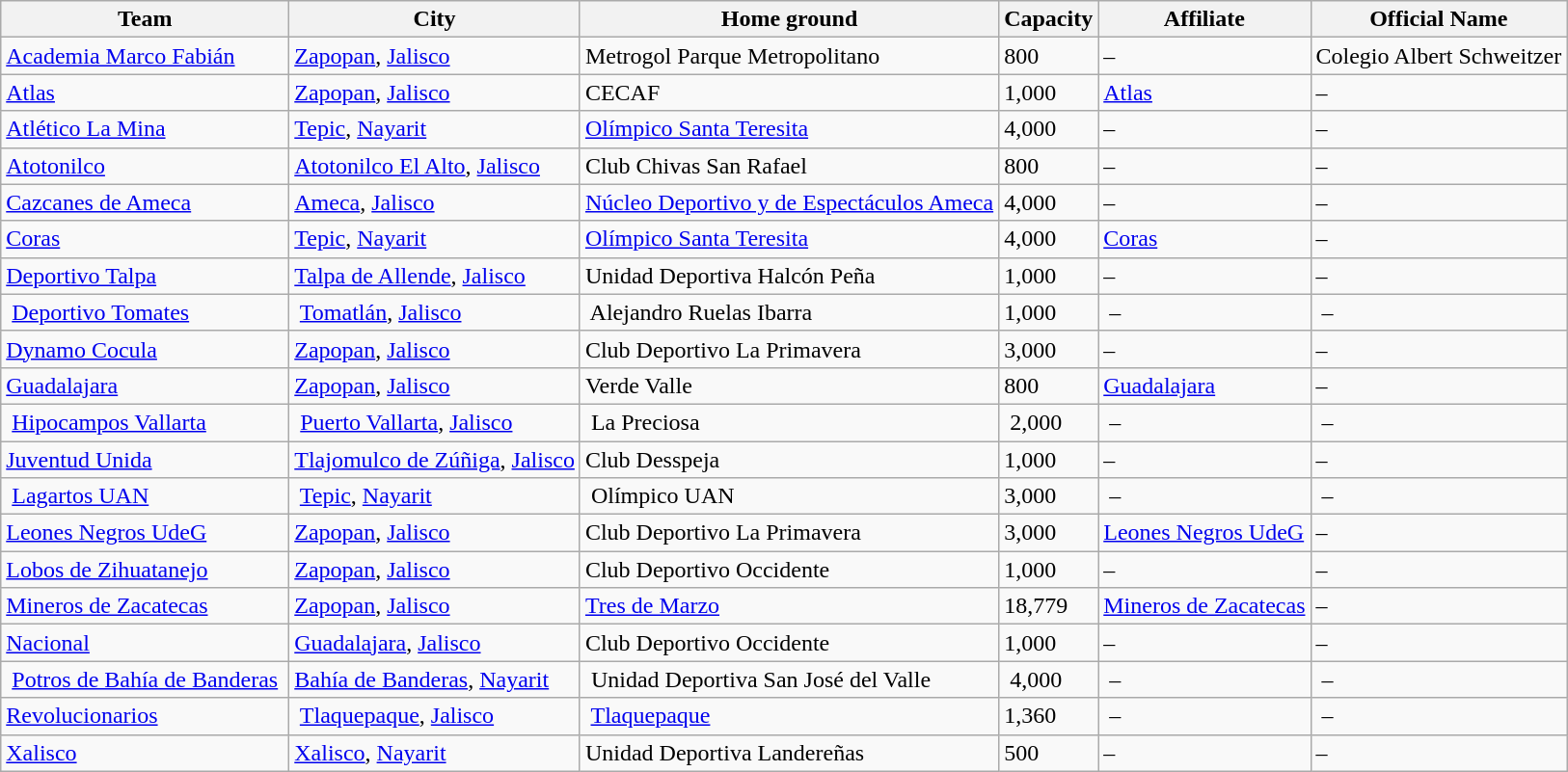<table class="wikitable sortable">
<tr>
<th>Team</th>
<th>City</th>
<th>Home ground</th>
<th>Capacity</th>
<th>Affiliate</th>
<th>Official Name</th>
</tr>
<tr>
<td><a href='#'>Academia Marco Fabián</a></td>
<td><a href='#'>Zapopan</a>, <a href='#'>Jalisco</a></td>
<td>Metrogol Parque Metropolitano</td>
<td>800</td>
<td>–</td>
<td>Colegio Albert Schweitzer</td>
</tr>
<tr>
<td><a href='#'>Atlas</a></td>
<td><a href='#'>Zapopan</a>, <a href='#'>Jalisco</a></td>
<td>CECAF</td>
<td>1,000</td>
<td><a href='#'>Atlas</a></td>
<td>–</td>
</tr>
<tr>
<td><a href='#'>Atlético La Mina</a></td>
<td><a href='#'>Tepic</a>, <a href='#'>Nayarit</a></td>
<td><a href='#'>Olímpico Santa Teresita</a></td>
<td>4,000</td>
<td>–</td>
<td>–</td>
</tr>
<tr>
<td><a href='#'>Atotonilco</a></td>
<td><a href='#'>Atotonilco El Alto</a>, <a href='#'>Jalisco</a></td>
<td>Club Chivas San Rafael</td>
<td>800</td>
<td>–</td>
<td>–</td>
</tr>
<tr>
<td><a href='#'>Cazcanes de Ameca</a></td>
<td><a href='#'>Ameca</a>, <a href='#'>Jalisco</a></td>
<td><a href='#'>Núcleo Deportivo y de Espectáculos Ameca</a></td>
<td>4,000</td>
<td>–</td>
<td>–</td>
</tr>
<tr>
<td><a href='#'>Coras</a></td>
<td><a href='#'>Tepic</a>, <a href='#'>Nayarit</a></td>
<td><a href='#'>Olímpico Santa Teresita</a></td>
<td>4,000</td>
<td><a href='#'>Coras</a></td>
<td>–</td>
</tr>
<tr>
<td><a href='#'>Deportivo Talpa</a></td>
<td><a href='#'>Talpa de Allende</a>, <a href='#'>Jalisco</a></td>
<td>Unidad Deportiva Halcón Peña</td>
<td>1,000</td>
<td>–</td>
<td>–</td>
</tr>
<tr>
<td> <a href='#'>Deportivo Tomates</a> </td>
<td> <a href='#'>Tomatlán</a>, <a href='#'>Jalisco</a> </td>
<td> Alejandro Ruelas Ibarra</td>
<td>1,000</td>
<td> – </td>
<td> –</td>
</tr>
<tr>
<td><a href='#'>Dynamo Cocula</a></td>
<td><a href='#'>Zapopan</a>, <a href='#'>Jalisco</a></td>
<td>Club Deportivo La Primavera</td>
<td>3,000</td>
<td>–</td>
<td>–</td>
</tr>
<tr>
<td><a href='#'>Guadalajara</a></td>
<td><a href='#'>Zapopan</a>, <a href='#'>Jalisco</a></td>
<td>Verde Valle</td>
<td>800</td>
<td><a href='#'>Guadalajara</a></td>
<td>–</td>
</tr>
<tr>
<td> <a href='#'>Hipocampos Vallarta</a></td>
<td> <a href='#'>Puerto Vallarta</a>, <a href='#'>Jalisco</a></td>
<td> La Preciosa</td>
<td> 2,000</td>
<td> –</td>
<td> –</td>
</tr>
<tr>
<td><a href='#'>Juventud Unida</a></td>
<td><a href='#'>Tlajomulco de Zúñiga</a>, <a href='#'>Jalisco</a></td>
<td>Club Desspeja</td>
<td>1,000</td>
<td>–</td>
<td>–</td>
</tr>
<tr>
<td> <a href='#'>Lagartos UAN</a> </td>
<td> <a href='#'>Tepic</a>, <a href='#'>Nayarit</a> </td>
<td> Olímpico UAN</td>
<td>3,000 </td>
<td> – </td>
<td> –</td>
</tr>
<tr>
<td><a href='#'>Leones Negros UdeG</a></td>
<td><a href='#'>Zapopan</a>, <a href='#'>Jalisco</a></td>
<td>Club Deportivo La Primavera</td>
<td>3,000</td>
<td><a href='#'>Leones Negros UdeG</a></td>
<td>–</td>
</tr>
<tr>
<td><a href='#'>Lobos de Zihuatanejo</a></td>
<td><a href='#'>Zapopan</a>, <a href='#'>Jalisco</a></td>
<td>Club Deportivo Occidente</td>
<td>1,000</td>
<td>–</td>
<td>–</td>
</tr>
<tr>
<td><a href='#'>Mineros de Zacatecas</a></td>
<td><a href='#'>Zapopan</a>, <a href='#'>Jalisco</a></td>
<td><a href='#'>Tres de Marzo</a></td>
<td>18,779</td>
<td><a href='#'>Mineros de Zacatecas</a></td>
<td>–</td>
</tr>
<tr>
<td><a href='#'>Nacional</a></td>
<td><a href='#'>Guadalajara</a>, <a href='#'>Jalisco</a></td>
<td>Club Deportivo Occidente</td>
<td>1,000</td>
<td>–</td>
<td>–</td>
</tr>
<tr>
<td> <a href='#'>Potros de Bahía de Banderas</a> </td>
<td><a href='#'>Bahía de Banderas</a>, <a href='#'>Nayarit</a> </td>
<td> Unidad Deportiva San José del Valle </td>
<td> 4,000</td>
<td> – </td>
<td> –</td>
</tr>
<tr>
<td><a href='#'>Revolucionarios</a> </td>
<td> <a href='#'>Tlaquepaque</a>, <a href='#'>Jalisco</a> </td>
<td> <a href='#'>Tlaquepaque</a> </td>
<td>1,360 </td>
<td> – </td>
<td> –</td>
</tr>
<tr>
<td><a href='#'>Xalisco</a></td>
<td><a href='#'>Xalisco</a>, <a href='#'>Nayarit</a></td>
<td>Unidad Deportiva Landereñas</td>
<td>500</td>
<td>–</td>
<td>–</td>
</tr>
</table>
